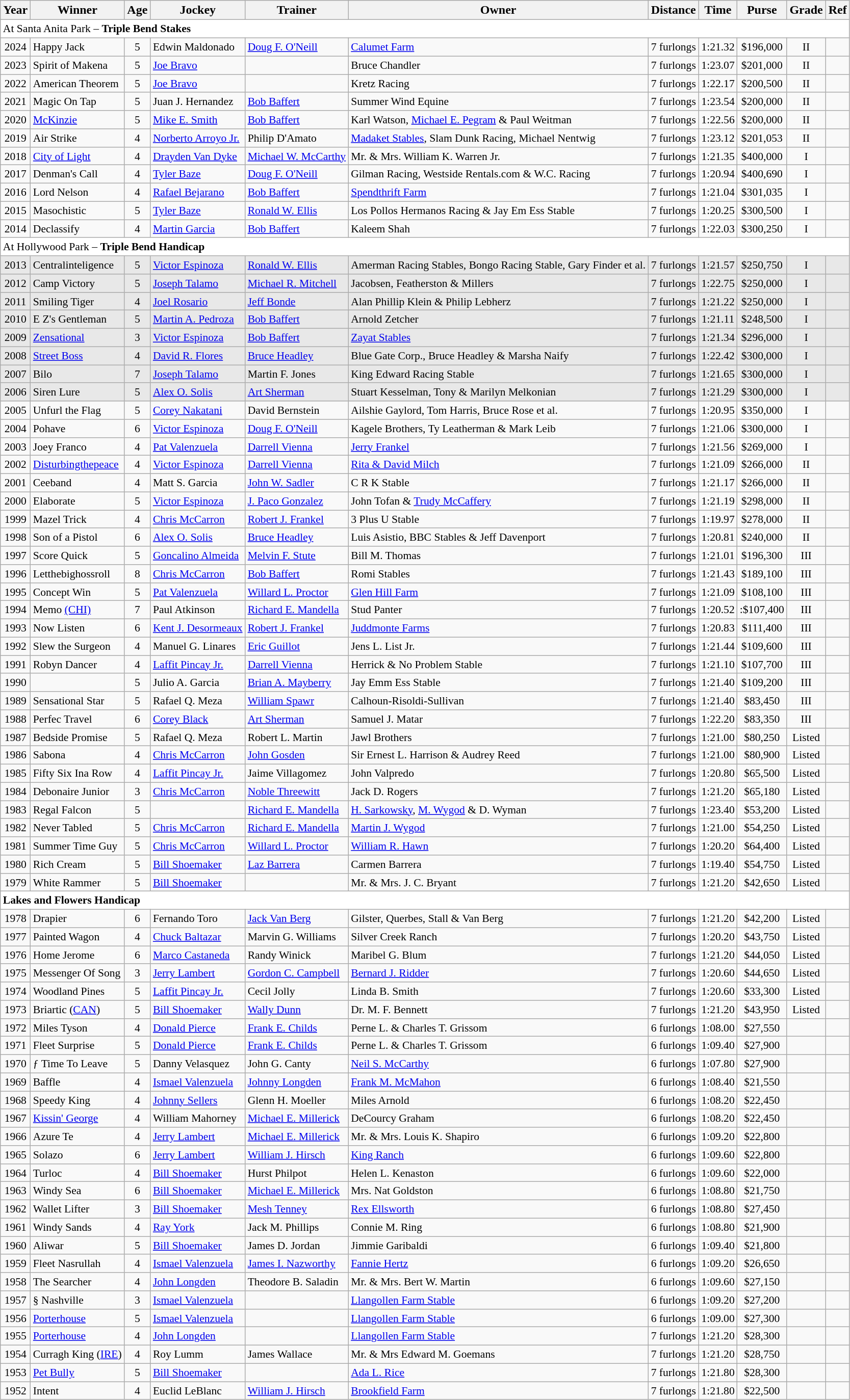<table class="wikitable sortable">
<tr>
<th>Year</th>
<th>Winner</th>
<th>Age</th>
<th>Jockey</th>
<th>Trainer</th>
<th>Owner</th>
<th>Distance</th>
<th>Time</th>
<th>Purse</th>
<th>Grade</th>
<th>Ref</th>
</tr>
<tr style="font-size:90%; background-color:white">
<td align="left" colspan=11>At Santa Anita Park – <strong>Triple Bend Stakes</strong></td>
</tr>
<tr style="font-size:90%;">
<td align=center>2024</td>
<td>Happy Jack</td>
<td align=center>5</td>
<td>Edwin Maldonado</td>
<td><a href='#'>Doug F. O'Neill</a></td>
<td><a href='#'>Calumet Farm</a></td>
<td align=center>7 furlongs</td>
<td align=center>1:21.32</td>
<td align=center>$196,000</td>
<td align=center>II</td>
<td></td>
</tr>
<tr style="font-size:90%;">
<td align=center>2023</td>
<td>Spirit of Makena</td>
<td align=center>5</td>
<td><a href='#'>Joe Bravo</a></td>
<td></td>
<td>Bruce Chandler</td>
<td align=center>7 furlongs</td>
<td align=center>1:23.07</td>
<td align=center>$201,000</td>
<td align=center>II</td>
<td></td>
</tr>
<tr style="font-size:90%;">
<td align=center>2022</td>
<td>American Theorem</td>
<td align=center>5</td>
<td><a href='#'>Joe Bravo</a></td>
<td></td>
<td>Kretz Racing</td>
<td align=center>7 furlongs</td>
<td align=center>1:22.17</td>
<td align=center>$200,500</td>
<td align=center>II</td>
<td></td>
</tr>
<tr style="font-size:90%;">
<td align=center>2021</td>
<td>Magic On Tap</td>
<td align=center>5</td>
<td>Juan J. Hernandez</td>
<td><a href='#'>Bob Baffert</a></td>
<td>Summer Wind Equine</td>
<td align=center>7 furlongs</td>
<td align=center>1:23.54</td>
<td align=center>$200,000</td>
<td align=center>II</td>
<td></td>
</tr>
<tr style="font-size:90%;">
<td align=center>2020</td>
<td><a href='#'>McKinzie</a></td>
<td align=center>5</td>
<td><a href='#'>Mike E. Smith</a></td>
<td><a href='#'>Bob Baffert</a></td>
<td>Karl Watson, <a href='#'>Michael E. Pegram</a> & Paul Weitman</td>
<td align=center>7 furlongs</td>
<td align=center>1:22.56</td>
<td align=center>$200,000</td>
<td align=center>II</td>
<td></td>
</tr>
<tr style="font-size:90%;">
<td align=center>2019</td>
<td>Air Strike</td>
<td align=center>4</td>
<td><a href='#'>Norberto Arroyo Jr.</a></td>
<td>Philip D'Amato</td>
<td><a href='#'>Madaket Stables</a>, Slam Dunk Racing, Michael Nentwig</td>
<td align=center>7 furlongs</td>
<td align=center>1:23.12</td>
<td align=center>$201,053</td>
<td align=center>II</td>
<td></td>
</tr>
<tr style="font-size:90%;">
<td align=center>2018</td>
<td><a href='#'>City of Light</a></td>
<td align=center>4</td>
<td><a href='#'>Drayden Van Dyke</a></td>
<td><a href='#'>Michael W. McCarthy</a></td>
<td>Mr. & Mrs. William K. Warren Jr.</td>
<td align=center>7 furlongs</td>
<td align=center>1:21.35</td>
<td align=center>$400,000</td>
<td align=center>I</td>
<td></td>
</tr>
<tr style="font-size:90%;">
<td align=center>2017</td>
<td>Denman's Call</td>
<td align=center>4</td>
<td><a href='#'>Tyler Baze</a></td>
<td><a href='#'>Doug F. O'Neill</a></td>
<td>Gilman Racing, Westside Rentals.com & W.C. Racing</td>
<td align=center>7 furlongs</td>
<td align=center>1:20.94</td>
<td align=center>$400,690</td>
<td align=center>I</td>
<td></td>
</tr>
<tr style="font-size:90%;">
<td align=center>2016</td>
<td>Lord Nelson</td>
<td align=center>4</td>
<td><a href='#'>Rafael Bejarano</a></td>
<td><a href='#'>Bob Baffert</a></td>
<td><a href='#'>Spendthrift Farm</a></td>
<td align=center>7 furlongs</td>
<td align=center>1:21.04</td>
<td align=center>$301,035</td>
<td align=center>I</td>
<td></td>
</tr>
<tr style="font-size:90%;">
<td align=center>2015</td>
<td>Masochistic</td>
<td align=center>5</td>
<td><a href='#'>Tyler Baze</a></td>
<td><a href='#'>Ronald W. Ellis</a></td>
<td>Los Pollos Hermanos Racing & Jay Em Ess Stable</td>
<td align=center>7 furlongs</td>
<td align=center>1:20.25</td>
<td align=center>$300,500</td>
<td align=center>I</td>
<td></td>
</tr>
<tr style="font-size:90%;">
<td align=center>2014</td>
<td>Declassify</td>
<td align=center>4</td>
<td><a href='#'>Martin Garcia</a></td>
<td><a href='#'>Bob Baffert</a></td>
<td>Kaleem Shah</td>
<td align=center>7 furlongs</td>
<td align=center>1:22.03</td>
<td align=center>$300,250</td>
<td align=center>I</td>
<td></td>
</tr>
<tr style="font-size:90%; background-color:white">
<td align="left" colspan=11>At Hollywood Park – <strong>Triple Bend Handicap</strong></td>
</tr>
<tr style="font-size:90%; background-color:#E8E8E8">
<td align=center>2013</td>
<td>Centralinteligence</td>
<td align=center>5</td>
<td><a href='#'>Victor Espinoza</a></td>
<td><a href='#'>Ronald W. Ellis</a></td>
<td>Amerman Racing Stables, Bongo Racing Stable, Gary Finder et al.</td>
<td align=center>7 furlongs</td>
<td align=center>1:21.57</td>
<td align=center>$250,750</td>
<td align=center>I</td>
<td></td>
</tr>
<tr style="font-size:90%; background-color:#E8E8E8">
<td align=center>2012</td>
<td>Camp Victory</td>
<td align=center>5</td>
<td><a href='#'>Joseph Talamo</a></td>
<td><a href='#'>Michael R. Mitchell</a></td>
<td>Jacobsen, Featherston & Millers</td>
<td align=center>7 furlongs</td>
<td align=center>1:22.75</td>
<td align=center>$250,000</td>
<td align=center>I</td>
<td></td>
</tr>
<tr style="font-size:90%; background-color:#E8E8E8">
<td align=center>2011</td>
<td>Smiling Tiger</td>
<td align=center>4</td>
<td><a href='#'>Joel Rosario</a></td>
<td><a href='#'>Jeff Bonde</a></td>
<td>Alan Phillip Klein & Philip Lebherz</td>
<td align=center>7 furlongs</td>
<td align=center>1:21.22</td>
<td align=center>$250,000</td>
<td align=center>I</td>
<td></td>
</tr>
<tr style="font-size:90%; background-color:#E8E8E8">
<td align=center>2010</td>
<td>E Z's Gentleman</td>
<td align=center>5</td>
<td><a href='#'>Martin A. Pedroza</a></td>
<td><a href='#'>Bob Baffert</a></td>
<td>Arnold Zetcher</td>
<td align=center>7 furlongs</td>
<td align=center>1:21.11</td>
<td align=center>$248,500</td>
<td align=center>I</td>
<td></td>
</tr>
<tr style="font-size:90%; background-color:#E8E8E8">
<td align=center>2009</td>
<td><a href='#'>Zensational</a></td>
<td align=center>3</td>
<td><a href='#'>Victor Espinoza</a></td>
<td><a href='#'>Bob Baffert</a></td>
<td><a href='#'>Zayat Stables</a></td>
<td align=center>7 furlongs</td>
<td align=center>1:21.34</td>
<td align=center>$296,000</td>
<td align=center>I</td>
<td></td>
</tr>
<tr style="font-size:90%; background-color:#E8E8E8">
<td align=center>2008</td>
<td><a href='#'>Street Boss</a></td>
<td align=center>4</td>
<td><a href='#'>David R. Flores</a></td>
<td><a href='#'>Bruce Headley</a></td>
<td>Blue Gate Corp., Bruce Headley & Marsha Naify</td>
<td align=center>7 furlongs</td>
<td align=center>1:22.42</td>
<td align=center>$300,000</td>
<td align=center>I</td>
<td></td>
</tr>
<tr style="font-size:90%; background-color:#E8E8E8">
<td align=center>2007</td>
<td>Bilo</td>
<td align=center>7</td>
<td><a href='#'>Joseph Talamo</a></td>
<td>Martin F. Jones</td>
<td>King Edward Racing Stable</td>
<td align=center>7 furlongs</td>
<td align=center>1:21.65</td>
<td align=center>$300,000</td>
<td align=center>I</td>
<td></td>
</tr>
<tr style="font-size:90%; background-color:#E8E8E8">
<td align=center>2006</td>
<td>Siren Lure</td>
<td align=center>5</td>
<td><a href='#'>Alex O. Solis</a></td>
<td><a href='#'>Art Sherman</a></td>
<td>Stuart Kesselman, Tony & Marilyn Melkonian</td>
<td align=center>7 furlongs</td>
<td align=center>1:21.29</td>
<td align=center>$300,000</td>
<td align=center>I</td>
<td></td>
</tr>
<tr style="font-size:90%;">
<td align=center>2005</td>
<td>Unfurl the Flag</td>
<td align=center>5</td>
<td><a href='#'>Corey Nakatani</a></td>
<td>David Bernstein</td>
<td>Ailshie Gaylord, Tom Harris, Bruce Rose et al.</td>
<td align=center>7 furlongs</td>
<td align=center>1:20.95</td>
<td align=center>$350,000</td>
<td align=center>I</td>
<td></td>
</tr>
<tr style="font-size:90%;">
<td align=center>2004</td>
<td>Pohave</td>
<td align=center>6</td>
<td><a href='#'>Victor Espinoza</a></td>
<td><a href='#'>Doug F. O'Neill</a></td>
<td>Kagele Brothers, Ty Leatherman & Mark Leib</td>
<td align=center>7 furlongs</td>
<td align=center>1:21.06</td>
<td align=center>$300,000</td>
<td align=center>I</td>
<td></td>
</tr>
<tr style="font-size:90%;">
<td align=center>2003</td>
<td>Joey Franco</td>
<td align=center>4</td>
<td><a href='#'>Pat Valenzuela</a></td>
<td><a href='#'>Darrell Vienna</a></td>
<td><a href='#'>Jerry Frankel</a></td>
<td align=center>7 furlongs</td>
<td align=center>1:21.56</td>
<td align=center>$269,000</td>
<td align=center>I</td>
<td></td>
</tr>
<tr style="font-size:90%;">
<td align=center>2002</td>
<td><a href='#'>Disturbingthepeace</a></td>
<td align=center>4</td>
<td><a href='#'>Victor Espinoza</a></td>
<td><a href='#'>Darrell Vienna</a></td>
<td><a href='#'>Rita & David Milch</a></td>
<td align=center>7 furlongs</td>
<td align=center>1:21.09</td>
<td align=center>$266,000</td>
<td align=center>II</td>
<td></td>
</tr>
<tr style="font-size:90%;">
<td align=center>2001</td>
<td>Ceeband</td>
<td align=center>4</td>
<td>Matt S. Garcia</td>
<td><a href='#'>John W. Sadler</a></td>
<td>C R K Stable</td>
<td align=center>7 furlongs</td>
<td align=center>1:21.17</td>
<td align=center>$266,000</td>
<td align=center>II</td>
<td></td>
</tr>
<tr style="font-size:90%;">
<td align=center>2000</td>
<td>Elaborate</td>
<td align=center>5</td>
<td><a href='#'>Victor Espinoza</a></td>
<td><a href='#'>J. Paco Gonzalez</a></td>
<td>John Tofan & <a href='#'>Trudy McCaffery</a></td>
<td align=center>7 furlongs</td>
<td align=center>1:21.19</td>
<td align=center>$298,000</td>
<td align=center>II</td>
<td></td>
</tr>
<tr style="font-size:90%;">
<td align=center>1999</td>
<td>Mazel Trick</td>
<td align=center>4</td>
<td><a href='#'>Chris McCarron</a></td>
<td><a href='#'>Robert J. Frankel</a></td>
<td>3 Plus U Stable</td>
<td align=center>7 furlongs</td>
<td align=center>1:19.97</td>
<td align=center>$278,000</td>
<td align=center>II</td>
<td></td>
</tr>
<tr style="font-size:90%;">
<td align=center>1998</td>
<td>Son of a Pistol</td>
<td align=center>6</td>
<td><a href='#'>Alex O. Solis</a></td>
<td><a href='#'>Bruce Headley</a></td>
<td>Luis Asistio, BBC Stables & Jeff Davenport</td>
<td align=center>7 furlongs</td>
<td align=center>1:20.81</td>
<td align=center>$240,000</td>
<td align=center>II</td>
<td></td>
</tr>
<tr style="font-size:90%;">
<td align=center>1997</td>
<td>Score Quick</td>
<td align=center>5</td>
<td><a href='#'>Goncalino Almeida</a></td>
<td><a href='#'>Melvin F. Stute</a></td>
<td>Bill M. Thomas</td>
<td align=center>7 furlongs</td>
<td align=center>1:21.01</td>
<td align=center>$196,300</td>
<td align=center>III</td>
<td></td>
</tr>
<tr style="font-size:90%;">
<td align=center>1996</td>
<td>Letthebighossroll</td>
<td align=center>8</td>
<td><a href='#'>Chris McCarron</a></td>
<td><a href='#'>Bob Baffert</a></td>
<td>Romi Stables</td>
<td align=center>7 furlongs</td>
<td align=center>1:21.43</td>
<td align=center>$189,100</td>
<td align=center>III</td>
<td></td>
</tr>
<tr style="font-size:90%;">
<td align=center>1995</td>
<td>Concept Win</td>
<td align=center>5</td>
<td><a href='#'>Pat Valenzuela</a></td>
<td><a href='#'>Willard L. Proctor</a></td>
<td><a href='#'>Glen Hill Farm</a></td>
<td align=center>7 furlongs</td>
<td align=center>1:21.09</td>
<td align=center>$108,100</td>
<td align=center>III</td>
<td></td>
</tr>
<tr style="font-size:90%;">
<td align=center>1994</td>
<td>Memo <a href='#'>(CHI)</a></td>
<td align=center>7</td>
<td>Paul Atkinson</td>
<td><a href='#'>Richard E. Mandella</a></td>
<td>Stud Panter</td>
<td align=center>7 furlongs</td>
<td align=center>1:20.52</td>
<td align=center>:$107,400</td>
<td align=center>III</td>
<td></td>
</tr>
<tr style="font-size:90%;">
<td align=center>1993</td>
<td>Now Listen</td>
<td align=center>6</td>
<td><a href='#'>Kent J. Desormeaux</a></td>
<td><a href='#'>Robert J. Frankel</a></td>
<td><a href='#'>Juddmonte Farms</a></td>
<td align=center>7 furlongs</td>
<td align=center>1:20.83</td>
<td align=center>$111,400</td>
<td align=center>III</td>
<td></td>
</tr>
<tr style="font-size:90%;">
<td align=center>1992</td>
<td>Slew the Surgeon</td>
<td align=center>4</td>
<td>Manuel G. Linares</td>
<td><a href='#'>Eric Guillot</a></td>
<td>Jens L. List Jr.</td>
<td align=center>7 furlongs</td>
<td align=center>1:21.44</td>
<td align=center>$109,600</td>
<td align=center>III</td>
<td></td>
</tr>
<tr style="font-size:90%;">
<td align=center>1991</td>
<td>Robyn Dancer</td>
<td align=center>4</td>
<td><a href='#'>Laffit Pincay Jr.</a></td>
<td><a href='#'>Darrell Vienna</a></td>
<td>Herrick & No Problem Stable</td>
<td align=center>7 furlongs</td>
<td align=center>1:21.10</td>
<td align=center>$107,700</td>
<td align=center>III</td>
<td></td>
</tr>
<tr style="font-size:90%;">
<td align=center>1990</td>
<td></td>
<td align=center>5</td>
<td>Julio A. Garcia</td>
<td><a href='#'>Brian A. Mayberry</a></td>
<td>Jay Emm Ess Stable</td>
<td align=center>7 furlongs</td>
<td align=center>1:21.40</td>
<td align=center>$109,200</td>
<td align=center>III</td>
<td></td>
</tr>
<tr style="font-size:90%;">
<td align=center>1989</td>
<td>Sensational Star</td>
<td align=center>5</td>
<td>Rafael Q. Meza</td>
<td><a href='#'>William Spawr</a></td>
<td>Calhoun-Risoldi-Sullivan</td>
<td align=center>7 furlongs</td>
<td align=center>1:21.40</td>
<td align=center>$83,450</td>
<td align=center>III</td>
<td></td>
</tr>
<tr style="font-size:90%;">
<td align=center>1988</td>
<td>Perfec Travel</td>
<td align=center>6</td>
<td><a href='#'>Corey Black</a></td>
<td><a href='#'>Art Sherman</a></td>
<td>Samuel J. Matar</td>
<td align=center>7 furlongs</td>
<td align=center>1:22.20</td>
<td align=center>$83,350</td>
<td align=center>III</td>
<td></td>
</tr>
<tr style="font-size:90%;">
<td align=center>1987</td>
<td>Bedside Promise</td>
<td align=center>5</td>
<td>Rafael Q. Meza</td>
<td>Robert L. Martin</td>
<td>Jawl Brothers</td>
<td align=center>7 furlongs</td>
<td align=center>1:21.00</td>
<td align=center>$80,250</td>
<td align=center>Listed</td>
<td></td>
</tr>
<tr style="font-size:90%;">
<td align=center>1986</td>
<td>Sabona</td>
<td align=center>4</td>
<td><a href='#'>Chris McCarron</a></td>
<td><a href='#'>John Gosden</a></td>
<td>Sir Ernest L. Harrison & Audrey Reed</td>
<td align=center>7 furlongs</td>
<td align=center>1:21.00</td>
<td align=center>$80,900</td>
<td align=center>Listed</td>
<td></td>
</tr>
<tr style="font-size:90%;">
<td align=center>1985</td>
<td>Fifty Six Ina Row</td>
<td align=center>4</td>
<td><a href='#'>Laffit Pincay Jr.</a></td>
<td>Jaime Villagomez</td>
<td>John Valpredo</td>
<td align=center>7 furlongs</td>
<td align=center>1:20.80</td>
<td align=center>$65,500</td>
<td align=center>Listed</td>
<td></td>
</tr>
<tr style="font-size:90%;">
<td align=center>1984</td>
<td>Debonaire Junior</td>
<td align=center>3</td>
<td><a href='#'>Chris McCarron</a></td>
<td><a href='#'>Noble Threewitt</a></td>
<td>Jack D. Rogers</td>
<td align=center>7 furlongs</td>
<td align=center>1:21.20</td>
<td align=center>$65,180</td>
<td align=center>Listed</td>
<td></td>
</tr>
<tr style="font-size:90%;">
<td align=center>1983</td>
<td>Regal Falcon</td>
<td align=center>5</td>
<td></td>
<td><a href='#'>Richard E. Mandella</a></td>
<td><a href='#'>H. Sarkowsky</a>, <a href='#'>M. Wygod</a> & D. Wyman</td>
<td align=center>7 furlongs</td>
<td align=center>1:23.40</td>
<td align=center>$53,200</td>
<td align=center>Listed</td>
<td></td>
</tr>
<tr style="font-size:90%;">
<td align=center>1982</td>
<td>Never Tabled</td>
<td align=center>5</td>
<td><a href='#'>Chris McCarron</a></td>
<td><a href='#'>Richard E. Mandella</a></td>
<td><a href='#'>Martin J. Wygod</a></td>
<td align=center>7 furlongs</td>
<td align=center>1:21.00</td>
<td align=center>$54,250</td>
<td align=center>Listed</td>
<td></td>
</tr>
<tr style="font-size:90%;">
<td align=center>1981</td>
<td>Summer Time Guy</td>
<td align=center>5</td>
<td><a href='#'>Chris McCarron</a></td>
<td><a href='#'>Willard L. Proctor</a></td>
<td><a href='#'>William R. Hawn</a></td>
<td align=center>7 furlongs</td>
<td align=center>1:20.20</td>
<td align=center>$64,400</td>
<td align=center>Listed</td>
<td></td>
</tr>
<tr style="font-size:90%;">
<td align=center>1980</td>
<td>Rich Cream</td>
<td align=center>5</td>
<td><a href='#'>Bill Shoemaker</a></td>
<td><a href='#'>Laz Barrera</a></td>
<td>Carmen Barrera</td>
<td align=center>7 furlongs</td>
<td align=center>1:19.40</td>
<td align=center>$54,750</td>
<td align=center>Listed</td>
<td></td>
</tr>
<tr style="font-size:90%;">
<td align=center>1979</td>
<td>White Rammer</td>
<td align=center>5</td>
<td><a href='#'>Bill Shoemaker</a></td>
<td></td>
<td>Mr. & Mrs. J. C. Bryant</td>
<td align=center>7 furlongs</td>
<td align=center>1:21.20</td>
<td align=center>$42,650</td>
<td align=center>Listed</td>
<td></td>
</tr>
<tr style="font-size:90%; background-color:white">
<td align="left" colspan=11><strong>Lakes and Flowers Handicap</strong></td>
</tr>
<tr style="font-size:90%;">
<td align=center>1978</td>
<td>Drapier</td>
<td align=center>6</td>
<td>Fernando Toro</td>
<td><a href='#'>Jack Van Berg</a></td>
<td>Gilster, Querbes, Stall & Van Berg</td>
<td align=center>7 furlongs</td>
<td align=center>1:21.20</td>
<td align=center>$42,200</td>
<td align=center>Listed</td>
<td></td>
</tr>
<tr style="font-size:90%;">
<td align=center>1977</td>
<td>Painted Wagon</td>
<td align=center>4</td>
<td><a href='#'>Chuck Baltazar</a></td>
<td>Marvin G. Williams</td>
<td>Silver Creek Ranch</td>
<td align=center>7 furlongs</td>
<td align=center>1:20.20</td>
<td align=center>$43,750</td>
<td align=center>Listed</td>
<td></td>
</tr>
<tr style="font-size:90%;">
<td align=center>1976</td>
<td>Home Jerome</td>
<td align=center>6</td>
<td><a href='#'>Marco Castaneda</a></td>
<td>Randy Winick</td>
<td>Maribel G. Blum</td>
<td align=center>7 furlongs</td>
<td align=center>1:21.20</td>
<td align=center>$44,050</td>
<td align=center>Listed</td>
<td></td>
</tr>
<tr style="font-size:90%;">
<td align=center>1975</td>
<td>Messenger Of Song</td>
<td align=center>3</td>
<td><a href='#'>Jerry Lambert</a></td>
<td><a href='#'>Gordon C. Campbell</a></td>
<td><a href='#'>Bernard J. Ridder</a></td>
<td align=center>7 furlongs</td>
<td align=center>1:20.60</td>
<td align=center>$44,650</td>
<td align=center>Listed</td>
<td></td>
</tr>
<tr style="font-size:90%;">
<td align=center>1974</td>
<td>Woodland Pines</td>
<td align=center>5</td>
<td><a href='#'>Laffit Pincay Jr.</a></td>
<td>Cecil Jolly</td>
<td>Linda B. Smith</td>
<td align=center>7 furlongs</td>
<td align=center>1:20.60</td>
<td align=center>$33,300</td>
<td align=center>Listed</td>
<td></td>
</tr>
<tr style="font-size:90%;">
<td align=center>1973</td>
<td>Briartic (<a href='#'>CAN</a>)</td>
<td align=center>5</td>
<td><a href='#'>Bill Shoemaker</a></td>
<td><a href='#'>Wally Dunn</a></td>
<td>Dr. M. F. Bennett</td>
<td align=center>7 furlongs</td>
<td align=center>1:21.20</td>
<td align=center>$43,950</td>
<td align=center>Listed</td>
<td></td>
</tr>
<tr style="font-size:90%;">
<td align=center>1972</td>
<td>Miles Tyson</td>
<td align=center>4</td>
<td><a href='#'>Donald Pierce</a></td>
<td><a href='#'>Frank E. Childs</a></td>
<td>Perne L. & Charles T. Grissom</td>
<td align=center>6 furlongs</td>
<td align=center>1:08.00</td>
<td align=center>$27,550</td>
<td align=center></td>
<td></td>
</tr>
<tr style="font-size:90%;">
<td align=center>1971</td>
<td>Fleet Surprise</td>
<td align=center>5</td>
<td><a href='#'>Donald Pierce</a></td>
<td><a href='#'>Frank E. Childs</a></td>
<td>Perne L. & Charles T. Grissom</td>
<td align=center>6 furlongs</td>
<td align=center>1:09.40</td>
<td align=center>$27,900</td>
<td align=center></td>
<td></td>
</tr>
<tr style="font-size:90%;">
<td align=center>1970</td>
<td>ƒ Time To Leave</td>
<td align=center>5</td>
<td>Danny Velasquez</td>
<td>John G. Canty</td>
<td><a href='#'>Neil S. McCarthy</a></td>
<td align=center>6 furlongs</td>
<td align=center>1:07.80</td>
<td align=center>$27,900</td>
<td align=center></td>
<td></td>
</tr>
<tr style="font-size:90%;">
<td align=center>1969</td>
<td>Baffle</td>
<td align=center>4</td>
<td><a href='#'>Ismael Valenzuela</a></td>
<td><a href='#'>Johnny Longden</a></td>
<td><a href='#'>Frank M. McMahon</a></td>
<td align=center>6 furlongs</td>
<td align=center>1:08.40</td>
<td align=center>$21,550</td>
<td align=center></td>
<td></td>
</tr>
<tr style="font-size:90%;">
<td align=center>1968</td>
<td>Speedy King</td>
<td align=center>4</td>
<td><a href='#'>Johnny Sellers</a></td>
<td>Glenn H. Moeller</td>
<td>Miles Arnold</td>
<td align=center>6 furlongs</td>
<td align=center>1:08.20</td>
<td align=center>$22,450</td>
<td align=center></td>
<td></td>
</tr>
<tr style="font-size:90%;">
<td align=center>1967</td>
<td><a href='#'>Kissin' George</a></td>
<td align=center>4</td>
<td>William Mahorney</td>
<td><a href='#'>Michael E. Millerick</a></td>
<td>DeCourcy Graham</td>
<td align=center>6 furlongs</td>
<td align=center>1:08.20</td>
<td align=center>$22,450</td>
<td align=center></td>
<td></td>
</tr>
<tr style="font-size:90%;">
<td align=center>1966</td>
<td>Azure Te</td>
<td align=center>4</td>
<td><a href='#'>Jerry Lambert</a></td>
<td><a href='#'>Michael E. Millerick</a></td>
<td>Mr. & Mrs. Louis K. Shapiro</td>
<td align=center>6 furlongs</td>
<td align=center>1:09.20</td>
<td align=center>$22,800</td>
<td align=center></td>
<td></td>
</tr>
<tr style="font-size:90%;">
<td align=center>1965</td>
<td>Solazo</td>
<td align=center>6</td>
<td><a href='#'>Jerry Lambert</a></td>
<td><a href='#'>William J. Hirsch</a></td>
<td><a href='#'>King Ranch</a></td>
<td align=center>6 furlongs</td>
<td align=center>1:09.60</td>
<td align=center>$22,800</td>
<td align=center></td>
<td></td>
</tr>
<tr style="font-size:90%;">
<td align=center>1964</td>
<td>Turloc</td>
<td align=center>4</td>
<td><a href='#'>Bill Shoemaker</a></td>
<td>Hurst Philpot</td>
<td>Helen L. Kenaston</td>
<td align=center>6 furlongs</td>
<td align=center>1:09.60</td>
<td align=center>$22,000</td>
<td align=center></td>
<td></td>
</tr>
<tr style="font-size:90%;">
<td align=center>1963</td>
<td>Windy Sea</td>
<td align=center>6</td>
<td><a href='#'>Bill Shoemaker</a></td>
<td><a href='#'>Michael E. Millerick</a></td>
<td>Mrs. Nat Goldston</td>
<td align=center>6 furlongs</td>
<td align=center>1:08.80</td>
<td align=center>$21,750</td>
<td align=center></td>
<td></td>
</tr>
<tr style="font-size:90%;">
<td align=center>1962</td>
<td>Wallet Lifter</td>
<td align=center>3</td>
<td><a href='#'>Bill Shoemaker</a></td>
<td><a href='#'>Mesh Tenney</a></td>
<td><a href='#'>Rex Ellsworth</a></td>
<td align=center>6 furlongs</td>
<td align=center>1:08.80</td>
<td align=center>$27,450</td>
<td align=center></td>
<td></td>
</tr>
<tr style="font-size:90%;">
<td align=center>1961</td>
<td>Windy Sands</td>
<td align=center>4</td>
<td><a href='#'>Ray York</a></td>
<td>Jack M. Phillips</td>
<td>Connie M. Ring</td>
<td align=center>6 furlongs</td>
<td align=center>1:08.80</td>
<td align=center>$21,900</td>
<td align=center></td>
<td></td>
</tr>
<tr style="font-size:90%;">
<td align=center>1960</td>
<td>Aliwar</td>
<td align=center>5</td>
<td><a href='#'>Bill Shoemaker</a></td>
<td>James D. Jordan</td>
<td>Jimmie Garibaldi</td>
<td align=center>6 furlongs</td>
<td align=center>1:09.40</td>
<td align=center>$21,800</td>
<td align=center></td>
<td></td>
</tr>
<tr style="font-size:90%;">
<td align=center>1959</td>
<td>Fleet Nasrullah</td>
<td align=center>4</td>
<td><a href='#'>Ismael Valenzuela</a></td>
<td><a href='#'>James I. Nazworthy</a></td>
<td><a href='#'>Fannie Hertz</a></td>
<td align=center>6 furlongs</td>
<td align=center>1:09.20</td>
<td align=center>$26,650</td>
<td align=center></td>
<td></td>
</tr>
<tr style="font-size:90%;">
<td align=center>1958</td>
<td>The Searcher</td>
<td align=center>4</td>
<td><a href='#'>John Longden</a></td>
<td>Theodore B. Saladin</td>
<td>Mr. & Mrs. Bert W. Martin</td>
<td align=center>6 furlongs</td>
<td align=center>1:09.60</td>
<td align=center>$27,150</td>
<td align=center></td>
<td></td>
</tr>
<tr style="font-size:90%;">
<td align=center>1957</td>
<td>§ Nashville</td>
<td align=center>3</td>
<td><a href='#'>Ismael Valenzuela</a></td>
<td></td>
<td><a href='#'>Llangollen Farm Stable</a></td>
<td align=center>6 furlongs</td>
<td align=center>1:09.20</td>
<td align=center>$27,200</td>
<td align=center></td>
<td></td>
</tr>
<tr style="font-size:90%;">
<td align=center>1956</td>
<td><a href='#'>Porterhouse</a></td>
<td align=center>5</td>
<td><a href='#'>Ismael Valenzuela</a></td>
<td></td>
<td><a href='#'>Llangollen Farm Stable</a></td>
<td align=center>6 furlongs</td>
<td align=center>1:09.00</td>
<td align=center>$27,300</td>
<td align=center></td>
<td></td>
</tr>
<tr style="font-size:90%;">
<td align=center>1955</td>
<td><a href='#'>Porterhouse</a></td>
<td align=center>4</td>
<td><a href='#'>John Longden</a></td>
<td></td>
<td><a href='#'>Llangollen Farm Stable</a></td>
<td align=center>7 furlongs</td>
<td align=center>1:21.20</td>
<td align=center>$28,300</td>
<td align=center></td>
<td></td>
</tr>
<tr style="font-size:90%;">
<td align=center>1954</td>
<td>Curragh King (<a href='#'>IRE</a>)</td>
<td align=center>4</td>
<td>Roy Lumm</td>
<td>James Wallace</td>
<td>Mr. & Mrs Edward M. Goemans</td>
<td align=center>7 furlongs</td>
<td align=center>1:21.20</td>
<td align=center>$28,750</td>
<td align=center></td>
<td></td>
</tr>
<tr style="font-size:90%;">
<td align=center>1953</td>
<td><a href='#'>Pet Bully</a></td>
<td align=center>5</td>
<td><a href='#'>Bill Shoemaker</a></td>
<td></td>
<td><a href='#'>Ada L. Rice</a></td>
<td align=center>7 furlongs</td>
<td align=center>1:21.80</td>
<td align=center>$28,300</td>
<td align=center></td>
<td></td>
</tr>
<tr style="font-size:90%;">
<td align=center>1952</td>
<td>Intent</td>
<td align=center>4</td>
<td>Euclid LeBlanc</td>
<td><a href='#'>William J. Hirsch</a></td>
<td><a href='#'>Brookfield Farm</a></td>
<td align=center>7 furlongs</td>
<td align=center>1:21.80</td>
<td align=center>$22,500</td>
<td align=center></td>
<td></td>
</tr>
</table>
